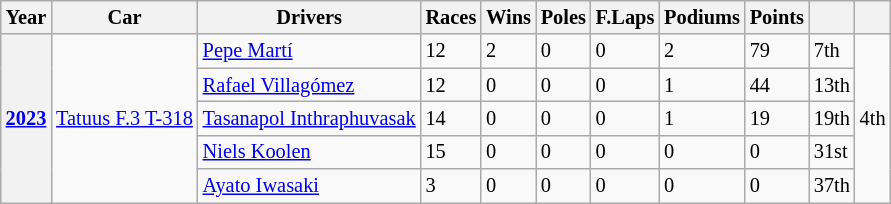<table class="wikitable" style="font-size:85%">
<tr>
<th>Year</th>
<th>Car</th>
<th>Drivers</th>
<th>Races</th>
<th>Wins</th>
<th>Poles</th>
<th>F.Laps</th>
<th>Podiums</th>
<th>Points</th>
<th></th>
<th></th>
</tr>
<tr>
<th rowspan="5"><a href='#'>2023</a></th>
<td rowspan="5"><a href='#'>Tatuus F.3 T-318</a></td>
<td> <a href='#'>Pepe Martí</a></td>
<td>12</td>
<td>2</td>
<td>0</td>
<td>0</td>
<td>2</td>
<td>79</td>
<td>7th</td>
<td rowspan="5">4th</td>
</tr>
<tr>
<td> <a href='#'>Rafael Villagómez</a></td>
<td>12</td>
<td>0</td>
<td>0</td>
<td>0</td>
<td>1</td>
<td>44</td>
<td>13th</td>
</tr>
<tr>
<td> <a href='#'>Tasanapol Inthraphuvasak</a></td>
<td>14</td>
<td>0</td>
<td>0</td>
<td>0</td>
<td>1</td>
<td>19</td>
<td>19th</td>
</tr>
<tr>
<td> <a href='#'>Niels Koolen</a></td>
<td>15</td>
<td>0</td>
<td>0</td>
<td>0</td>
<td>0</td>
<td>0</td>
<td>31st</td>
</tr>
<tr>
<td> <a href='#'>Ayato Iwasaki</a></td>
<td>3</td>
<td>0</td>
<td>0</td>
<td>0</td>
<td>0</td>
<td>0</td>
<td>37th</td>
</tr>
</table>
